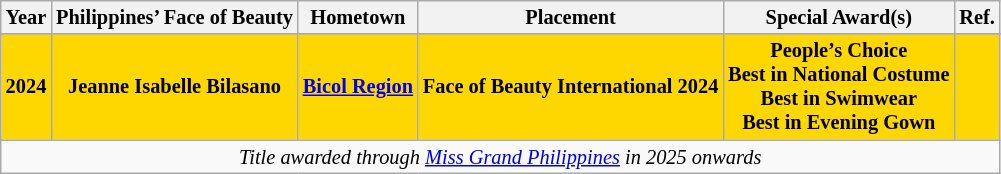<table class="wikitable" style="font-size: 85%; text-align:center" width:100%;">
<tr>
<th>Year</th>
<th>Philippines’ Face of Beauty</th>
<th>Hometown</th>
<th>Placement</th>
<th>Special Award(s)</th>
<th>Ref.</th>
</tr>
<tr>
</tr>
<tr style="background:gold; font-weight:bold">
<td>2024</td>
<td>Jeanne Isabelle Bilasano</td>
<td><a href='#'>Bicol Region</a></td>
<td>Face of Beauty International 2024</td>
<td>People’s Choice <br> Best in National Costume <br> Best in Swimwear <br> Best in Evening Gown</td>
<td></td>
</tr>
<tr>
<td colspan="6"><em>Title awarded through <a href='#'>Miss Grand Philippines</a> in 2025 onwards</em></td>
</tr>
</table>
